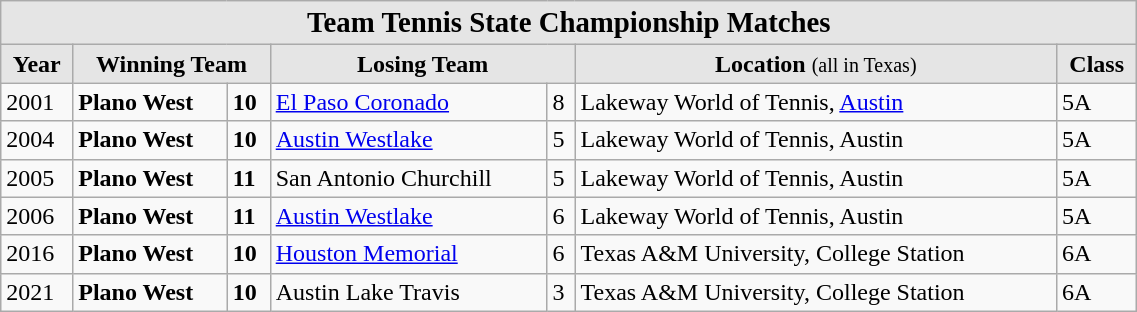<table class="wikitable" style="width:60%;">
<tr>
<td colspan="7"  style="text-align:center; background:#e5e5e5;"><big><strong>Team Tennis State Championship Matches</strong></big></td>
</tr>
<tr style="text-align:center; background:#e5e5e5;">
<td><strong>Year</strong></td>
<td colspan="2"><strong>Winning Team</strong></td>
<td colspan="2"><strong>Losing Team</strong></td>
<td><strong>Location</strong> <small>(all in Texas)</small></td>
<td><strong>Class</strong></td>
</tr>
<tr>
<td>2001</td>
<td><strong>Plano West</strong></td>
<td><strong>10</strong></td>
<td><a href='#'>El Paso Coronado</a></td>
<td>8</td>
<td>Lakeway World of Tennis, <a href='#'>Austin</a></td>
<td>5A</td>
</tr>
<tr>
<td>2004</td>
<td><strong>Plano West</strong></td>
<td><strong>10</strong></td>
<td><a href='#'>Austin Westlake</a></td>
<td>5</td>
<td>Lakeway World of Tennis, Austin</td>
<td>5A</td>
</tr>
<tr>
<td>2005</td>
<td><strong>Plano West</strong></td>
<td><strong>11</strong></td>
<td>San Antonio Churchill</td>
<td>5</td>
<td>Lakeway World of Tennis, Austin</td>
<td>5A</td>
</tr>
<tr>
<td>2006</td>
<td><strong>Plano West</strong></td>
<td><strong>11</strong></td>
<td><a href='#'>Austin Westlake</a></td>
<td>6</td>
<td>Lakeway World of Tennis, Austin</td>
<td>5A</td>
</tr>
<tr>
<td>2016</td>
<td><strong>Plano West</strong></td>
<td><strong>10</strong></td>
<td><a href='#'>Houston Memorial</a></td>
<td>6</td>
<td>Texas A&M University, College Station</td>
<td>6A</td>
</tr>
<tr>
<td>2021</td>
<td><strong>Plano West</strong></td>
<td><strong>10</strong></td>
<td>Austin Lake Travis</td>
<td>3</td>
<td>Texas A&M University, College Station</td>
<td>6A</td>
</tr>
</table>
